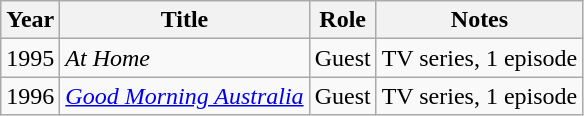<table class="wikitable sortable">
<tr>
<th>Year</th>
<th>Title</th>
<th>Role</th>
<th class="unsortable">Notes</th>
</tr>
<tr>
<td>1995</td>
<td><em>At Home</em></td>
<td>Guest</td>
<td>TV series, 1 episode</td>
</tr>
<tr>
<td>1996</td>
<td><em><a href='#'>Good Morning Australia</a></em></td>
<td>Guest</td>
<td>TV series, 1 episode</td>
</tr>
</table>
